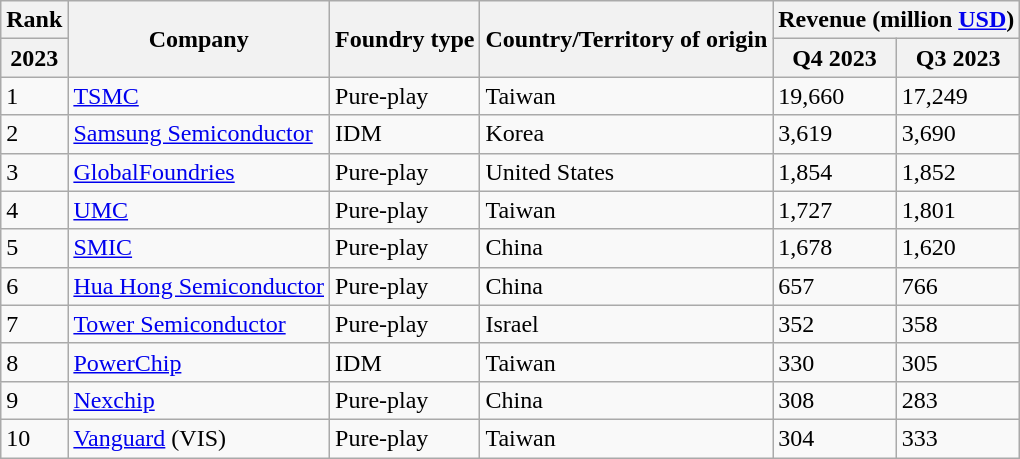<table class="wikitable">
<tr>
<th>Rank</th>
<th rowspan="2">Company</th>
<th rowspan="2">Foundry type</th>
<th rowspan="2">Country/Territory of origin</th>
<th colspan="2">Revenue (million <a href='#'>USD</a>)</th>
</tr>
<tr>
<th>2023</th>
<th>Q4 2023</th>
<th>Q3 2023</th>
</tr>
<tr>
<td>1</td>
<td><a href='#'>TSMC</a></td>
<td>Pure-play</td>
<td>Taiwan</td>
<td>19,660</td>
<td>17,249</td>
</tr>
<tr>
<td>2</td>
<td><a href='#'>Samsung Semiconductor</a></td>
<td>IDM</td>
<td>Korea</td>
<td>3,619</td>
<td>3,690</td>
</tr>
<tr>
<td>3</td>
<td><a href='#'>GlobalFoundries</a></td>
<td>Pure-play</td>
<td>United States</td>
<td>1,854</td>
<td>1,852</td>
</tr>
<tr>
<td>4</td>
<td><a href='#'>UMC</a></td>
<td>Pure-play</td>
<td>Taiwan</td>
<td>1,727</td>
<td>1,801</td>
</tr>
<tr>
<td>5</td>
<td><a href='#'>SMIC</a></td>
<td>Pure-play</td>
<td>China</td>
<td>1,678</td>
<td>1,620</td>
</tr>
<tr>
<td>6</td>
<td><a href='#'>Hua Hong Semiconductor</a></td>
<td>Pure-play</td>
<td>China</td>
<td>657</td>
<td>766</td>
</tr>
<tr>
<td>7</td>
<td><a href='#'>Tower Semiconductor</a></td>
<td>Pure-play</td>
<td>Israel</td>
<td>352</td>
<td>358</td>
</tr>
<tr>
<td>8</td>
<td><a href='#'>PowerChip</a></td>
<td>IDM</td>
<td>Taiwan</td>
<td>330</td>
<td>305</td>
</tr>
<tr>
<td>9</td>
<td><a href='#'>Nexchip</a></td>
<td>Pure-play</td>
<td>China</td>
<td>308</td>
<td>283</td>
</tr>
<tr>
<td>10</td>
<td><a href='#'>Vanguard</a> (VIS)</td>
<td>Pure-play</td>
<td>Taiwan</td>
<td>304</td>
<td>333</td>
</tr>
</table>
